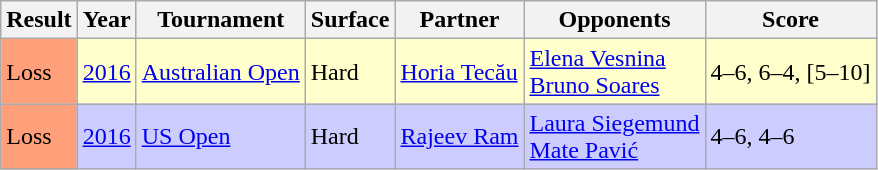<table class="sortable wikitable">
<tr>
<th>Result</th>
<th>Year</th>
<th>Tournament</th>
<th>Surface</th>
<th>Partner</th>
<th>Opponents</th>
<th class=unsortable>Score</th>
</tr>
<tr bgcolor=#FFFFCC>
<td bgcolor=ffa07a>Loss</td>
<td><a href='#'>2016</a></td>
<td><a href='#'>Australian Open</a></td>
<td>Hard</td>
<td> <a href='#'>Horia Tecău</a></td>
<td> <a href='#'>Elena Vesnina</a> <br>  <a href='#'>Bruno Soares</a></td>
<td>4–6, 6–4, [5–10]</td>
</tr>
<tr bgcolor=#CCCCFF>
<td bgcolor=ffa07a>Loss</td>
<td><a href='#'>2016</a></td>
<td><a href='#'>US Open</a></td>
<td>Hard</td>
<td> <a href='#'>Rajeev Ram</a></td>
<td> <a href='#'>Laura Siegemund</a> <br>  <a href='#'>Mate Pavić</a></td>
<td>4–6, 4–6</td>
</tr>
</table>
